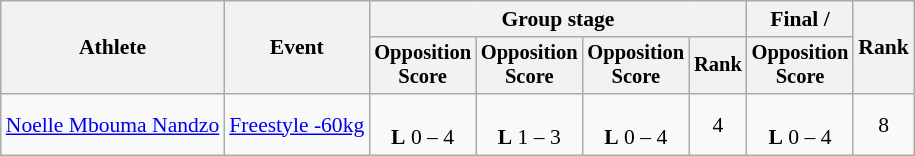<table class="wikitable" style="font-size:90%">
<tr>
<th rowspan=2>Athlete</th>
<th rowspan=2>Event</th>
<th colspan=4>Group stage</th>
<th>Final / </th>
<th rowspan=2>Rank</th>
</tr>
<tr style="font-size:95%">
<th>Opposition<br>Score</th>
<th>Opposition<br>Score</th>
<th>Opposition<br>Score</th>
<th>Rank</th>
<th>Opposition<br>Score</th>
</tr>
<tr align=center>
<td align=left><a href='#'>Noelle Mbouma Nandzo</a></td>
<td align=left><a href='#'>Freestyle -60kg</a></td>
<td><br><strong>L</strong> 0 – 4</td>
<td><br><strong>L</strong> 1 – 3</td>
<td><br><strong>L</strong> 0 – 4</td>
<td>4 </td>
<td><br><strong>L</strong> 0 – 4</td>
<td>8</td>
</tr>
</table>
